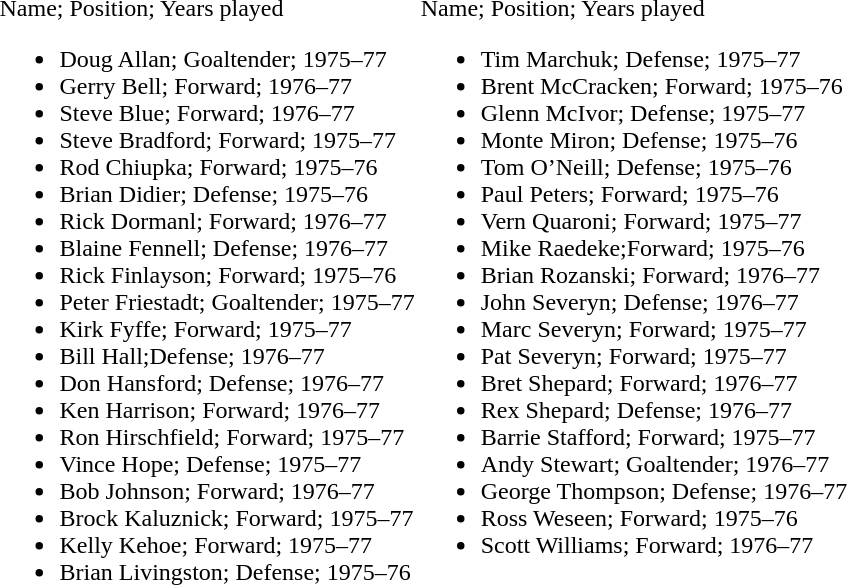<table>
<tr ---->
<td valign="top"><br>Name; Position; Years played<ul><li>Doug Allan; Goaltender; 1975–77</li><li>Gerry Bell; Forward; 1976–77</li><li>Steve Blue; Forward; 1976–77</li><li>Steve Bradford; Forward; 1975–77</li><li>Rod Chiupka; Forward; 1975–76</li><li>Brian Didier; Defense; 1975–76</li><li>Rick Dormanl; Forward; 1976–77</li><li>Blaine Fennell; Defense; 1976–77</li><li>Rick Finlayson; Forward; 1975–76</li><li>Peter Friestadt; Goaltender; 1975–77</li><li>Kirk Fyffe; Forward; 1975–77</li><li>Bill Hall;Defense; 1976–77</li><li>Don Hansford; Defense; 1976–77</li><li>Ken Harrison; Forward; 1976–77</li><li>Ron Hirschfield; Forward; 1975–77</li><li>Vince Hope; Defense; 1975–77</li><li>Bob Johnson; Forward; 1976–77</li><li>Brock Kaluznick; Forward; 1975–77</li><li>Kelly Kehoe; Forward; 1975–77</li><li>Brian Livingston; Defense; 1975–76</li></ul></td>
<td valign="top"><br>Name; Position; Years played<ul><li>Tim Marchuk; Defense; 1975–77</li><li>Brent McCracken; Forward; 1975–76</li><li>Glenn McIvor; Defense; 1975–77</li><li>Monte Miron; Defense; 1975–76</li><li>Tom O’Neill; Defense; 1975–76</li><li>Paul Peters; Forward; 1975–76</li><li>Vern Quaroni; Forward; 1975–77</li><li>Mike Raedeke;Forward; 1975–76</li><li>Brian Rozanski; Forward; 1976–77</li><li>John Severyn; Defense; 1976–77</li><li>Marc Severyn; Forward; 1975–77</li><li>Pat Severyn; Forward; 1975–77</li><li>Bret Shepard; Forward; 1976–77</li><li>Rex Shepard; Defense; 1976–77</li><li>Barrie Stafford; Forward; 1975–77</li><li>Andy Stewart; Goaltender; 1976–77</li><li>George Thompson; Defense; 1976–77</li><li>Ross Weseen; Forward; 1975–76</li><li>Scott Williams; Forward; 1976–77</li></ul></td>
</tr>
</table>
